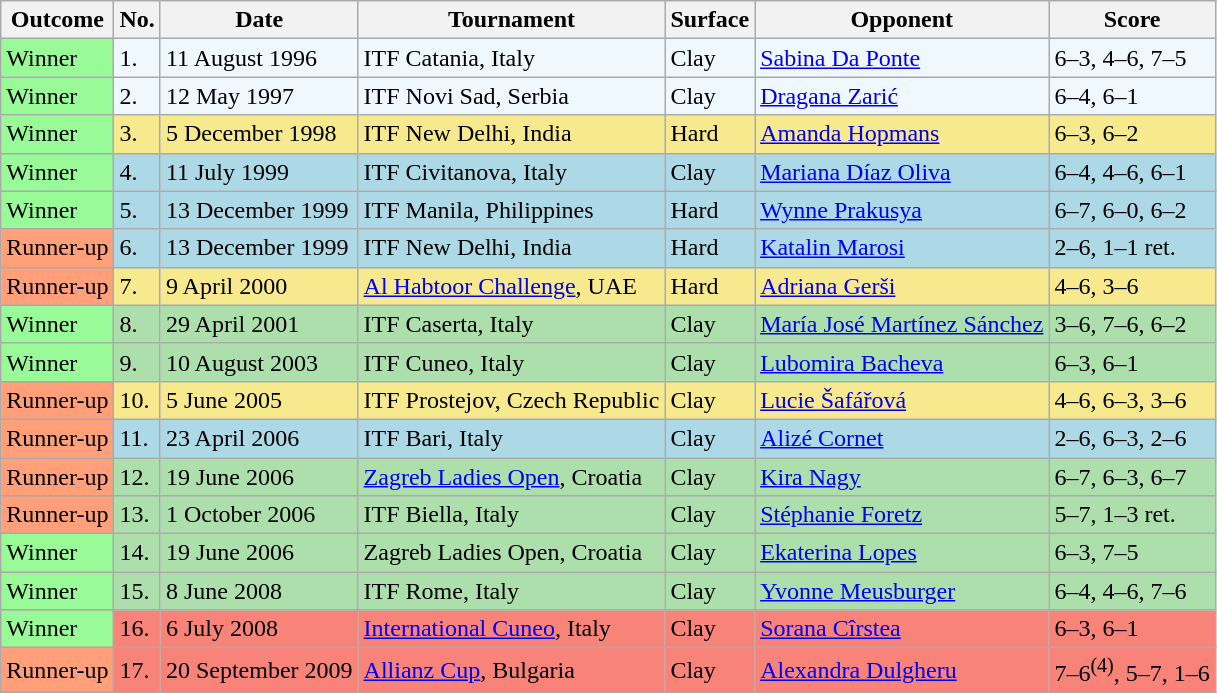<table class="sortable wikitable">
<tr>
<th>Outcome</th>
<th>No.</th>
<th>Date</th>
<th>Tournament</th>
<th>Surface</th>
<th>Opponent</th>
<th class="unsortable">Score</th>
</tr>
<tr style="background:#f0f8ff;">
<td style="background:#98fb98;">Winner</td>
<td>1.</td>
<td>11 August 1996</td>
<td>ITF Catania, Italy</td>
<td>Clay</td>
<td> <a href='#'>Sabina Da Ponte</a></td>
<td>6–3, 4–6, 7–5</td>
</tr>
<tr style="background:#f0f8ff;">
<td style="background:#98fb98;">Winner</td>
<td>2.</td>
<td>12 May 1997</td>
<td>ITF Novi Sad, Serbia</td>
<td>Clay</td>
<td> <a href='#'>Dragana Zarić</a></td>
<td>6–4, 6–1</td>
</tr>
<tr style="background:#f7e98e;">
<td style="background:#98fb98;">Winner</td>
<td>3.</td>
<td>5 December 1998</td>
<td>ITF New Delhi, India</td>
<td>Hard</td>
<td> <a href='#'>Amanda Hopmans</a></td>
<td>6–3, 6–2</td>
</tr>
<tr style="background:lightblue;">
<td style="background:#98fb98;">Winner</td>
<td>4.</td>
<td>11 July 1999</td>
<td>ITF Civitanova, Italy</td>
<td>Clay</td>
<td> <a href='#'>Mariana Díaz Oliva</a></td>
<td>6–4, 4–6, 6–1</td>
</tr>
<tr style="background:lightblue;">
<td style="background:#98fb98;">Winner</td>
<td>5.</td>
<td>13 December 1999</td>
<td>ITF Manila, Philippines</td>
<td>Hard</td>
<td> <a href='#'>Wynne Prakusya</a></td>
<td>6–7, 6–0, 6–2</td>
</tr>
<tr style="background:lightblue;">
<td style="background:#ffa07a;">Runner-up</td>
<td>6.</td>
<td>13 December 1999</td>
<td>ITF New Delhi, India</td>
<td>Hard</td>
<td> <a href='#'>Katalin Marosi</a></td>
<td>2–6, 1–1 ret.</td>
</tr>
<tr style="background:#f7e98e;">
<td style="background:#ffa07a;">Runner-up</td>
<td>7.</td>
<td>9 April 2000</td>
<td><a href='#'>Al Habtoor Challenge</a>, UAE</td>
<td>Hard</td>
<td> <a href='#'>Adriana Gerši</a></td>
<td>4–6, 3–6</td>
</tr>
<tr style="background:#addfad;">
<td style="background:#98fb98;">Winner</td>
<td>8.</td>
<td>29 April 2001</td>
<td>ITF Caserta, Italy</td>
<td>Clay</td>
<td> <a href='#'>María José Martínez Sánchez</a></td>
<td>3–6, 7–6, 6–2</td>
</tr>
<tr style="background:#addfad;">
<td style="background:#98fb98;">Winner</td>
<td>9.</td>
<td>10 August 2003</td>
<td>ITF Cuneo, Italy</td>
<td>Clay</td>
<td> <a href='#'>Lubomira Bacheva</a></td>
<td>6–3, 6–1</td>
</tr>
<tr style="background:#f7e98e;">
<td style="background:#ffa07a;">Runner-up</td>
<td>10.</td>
<td>5 June 2005</td>
<td>ITF Prostejov, Czech Republic</td>
<td>Clay</td>
<td> <a href='#'>Lucie Šafářová</a></td>
<td>4–6, 6–3, 3–6</td>
</tr>
<tr style="background:lightblue;">
<td style="background:#ffa07a;">Runner-up</td>
<td>11.</td>
<td>23 April 2006</td>
<td>ITF Bari, Italy</td>
<td>Clay</td>
<td> <a href='#'>Alizé Cornet</a></td>
<td>2–6, 6–3, 2–6</td>
</tr>
<tr style="background:#addfad;">
<td style="background:#ffa07a;">Runner-up</td>
<td>12.</td>
<td>19 June 2006</td>
<td><a href='#'>Zagreb Ladies Open</a>, Croatia</td>
<td>Clay</td>
<td> <a href='#'>Kira Nagy</a></td>
<td>6–7, 6–3, 6–7</td>
</tr>
<tr style="background:#addfad;">
<td style="background:#ffa07a;">Runner-up</td>
<td>13.</td>
<td>1 October 2006</td>
<td>ITF Biella, Italy</td>
<td>Clay</td>
<td> <a href='#'>Stéphanie Foretz</a></td>
<td>5–7, 1–3 ret.</td>
</tr>
<tr style="background:#addfad;">
<td style="background:#98fb98;">Winner</td>
<td>14.</td>
<td>19 June 2006</td>
<td>Zagreb Ladies Open, Croatia</td>
<td>Clay</td>
<td> <a href='#'>Ekaterina Lopes</a></td>
<td>6–3, 7–5</td>
</tr>
<tr style="background:#addfad;">
<td style="background:#98fb98;">Winner</td>
<td>15.</td>
<td>8 June 2008</td>
<td>ITF Rome, Italy</td>
<td>Clay</td>
<td> <a href='#'>Yvonne Meusburger</a></td>
<td>6–4, 4–6, 7–6</td>
</tr>
<tr style="background:#f88379;">
<td style="background:#98fb98;">Winner</td>
<td>16.</td>
<td>6 July 2008</td>
<td><a href='#'>International Cuneo</a>, Italy</td>
<td>Clay</td>
<td> <a href='#'>Sorana Cîrstea</a></td>
<td>6–3, 6–1</td>
</tr>
<tr style="background:#f88379;">
<td style="background:#ffa07a;">Runner-up</td>
<td>17.</td>
<td>20 September 2009</td>
<td><a href='#'>Allianz Cup</a>, Bulgaria</td>
<td>Clay</td>
<td> <a href='#'>Alexandra Dulgheru</a></td>
<td>7–6<sup>(4)</sup>, 5–7, 1–6</td>
</tr>
</table>
